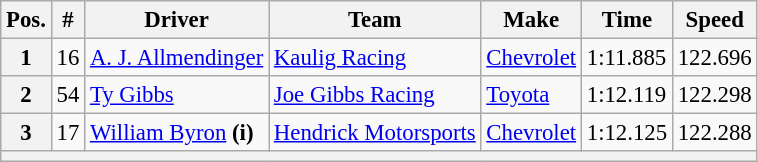<table class="wikitable" style="font-size:95%">
<tr>
<th>Pos.</th>
<th>#</th>
<th>Driver</th>
<th>Team</th>
<th>Make</th>
<th>Time</th>
<th>Speed</th>
</tr>
<tr>
<th>1</th>
<td>16</td>
<td><a href='#'>A. J. Allmendinger</a></td>
<td><a href='#'>Kaulig Racing</a></td>
<td><a href='#'>Chevrolet</a></td>
<td>1:11.885</td>
<td>122.696</td>
</tr>
<tr>
<th>2</th>
<td>54</td>
<td><a href='#'>Ty Gibbs</a></td>
<td><a href='#'>Joe Gibbs Racing</a></td>
<td><a href='#'>Toyota</a></td>
<td>1:12.119</td>
<td>122.298</td>
</tr>
<tr>
<th>3</th>
<td>17</td>
<td><a href='#'>William Byron</a> <strong>(i)</strong></td>
<td><a href='#'>Hendrick Motorsports</a></td>
<td><a href='#'>Chevrolet</a></td>
<td>1:12.125</td>
<td>122.288</td>
</tr>
<tr>
<th colspan="7"></th>
</tr>
</table>
